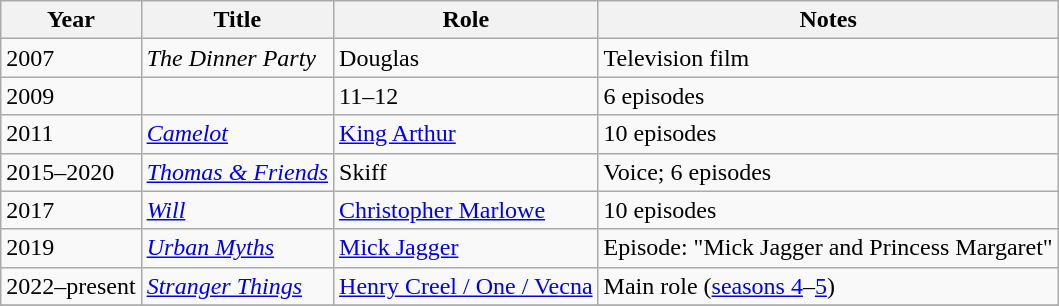<table class="wikitable sortable">
<tr>
<th>Year</th>
<th>Title</th>
<th>Role</th>
<th class="unsortable">Notes</th>
</tr>
<tr>
<td>2007</td>
<td><em>The Dinner Party</em></td>
<td>Douglas</td>
<td>Television film</td>
</tr>
<tr>
<td>2009</td>
<td><em></em></td>
<td>11–12</td>
<td>6 episodes</td>
</tr>
<tr>
<td>2011</td>
<td><em><a href='#'>Camelot</a></em></td>
<td><a href='#'>King Arthur</a></td>
<td>10 episodes</td>
</tr>
<tr>
<td>2015–2020</td>
<td><em><a href='#'>Thomas & Friends</a></em></td>
<td>Skiff</td>
<td>Voice; 6 episodes</td>
</tr>
<tr>
<td>2017</td>
<td><em><a href='#'>Will</a></em></td>
<td><a href='#'>Christopher Marlowe</a></td>
<td>10 episodes</td>
</tr>
<tr>
<td>2019</td>
<td><em><a href='#'>Urban Myths</a></em></td>
<td><a href='#'>Mick Jagger</a></td>
<td>Episode: "Mick Jagger and Princess Margaret"</td>
</tr>
<tr>
<td>2022–present</td>
<td><em><a href='#'>Stranger Things</a></em></td>
<td><a href='#'>Henry Creel / One / Vecna</a></td>
<td>Main role (<a href='#'>seasons 4</a>–<a href='#'>5</a>)</td>
</tr>
<tr>
</tr>
</table>
